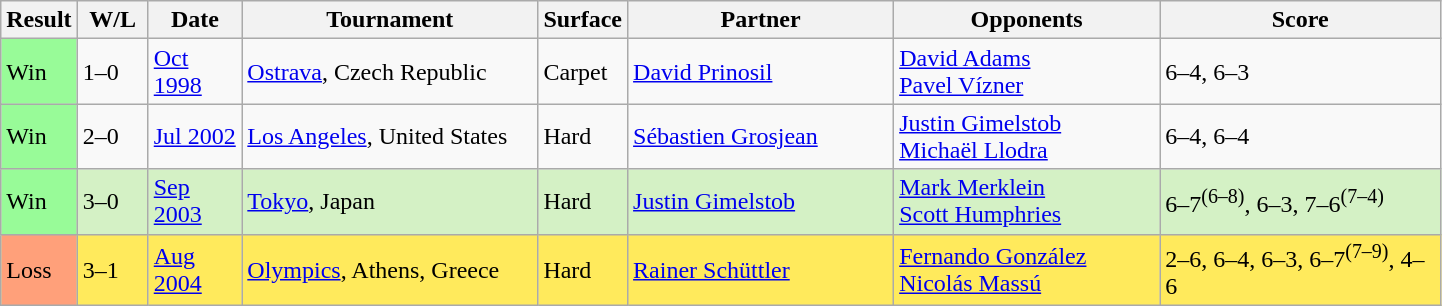<table class="sortable wikitable">
<tr>
<th style="width:40px">Result</th>
<th style="width:40px" class="unsortable">W/L</th>
<th style="width:55px">Date</th>
<th style="width:190px">Tournament</th>
<th style="width:50px">Surface</th>
<th style="width:170px">Partner</th>
<th style="width:170px">Opponents</th>
<th style="width:180px" class="unsortable">Score</th>
</tr>
<tr>
<td style="background:#98fb98;">Win</td>
<td>1–0</td>
<td><a href='#'>Oct 1998</a></td>
<td><a href='#'>Ostrava</a>, Czech Republic</td>
<td>Carpet</td>
<td> <a href='#'>David Prinosil</a></td>
<td> <a href='#'>David Adams</a> <br>  <a href='#'>Pavel Vízner</a></td>
<td>6–4, 6–3</td>
</tr>
<tr>
<td style="background:#98fb98;">Win</td>
<td>2–0</td>
<td><a href='#'>Jul 2002</a></td>
<td><a href='#'>Los Angeles</a>, United States</td>
<td>Hard</td>
<td> <a href='#'>Sébastien Grosjean</a></td>
<td> <a href='#'>Justin Gimelstob</a> <br>  <a href='#'>Michaël Llodra</a></td>
<td>6–4, 6–4</td>
</tr>
<tr style="background:#d4f1c5;">
<td style="background:#98fb98;">Win</td>
<td>3–0</td>
<td><a href='#'>Sep 2003</a></td>
<td><a href='#'>Tokyo</a>, Japan</td>
<td>Hard</td>
<td> <a href='#'>Justin Gimelstob</a></td>
<td> <a href='#'>Mark Merklein</a> <br>  <a href='#'>Scott Humphries</a></td>
<td>6–7<sup>(6–8)</sup>, 6–3, 7–6<sup>(7–4)</sup></td>
</tr>
<tr style="background:#ffea5c;">
<td style="background:#ffa07a;">Loss</td>
<td>3–1</td>
<td><a href='#'>Aug 2004</a></td>
<td><a href='#'>Olympics</a>, Athens, Greece</td>
<td>Hard</td>
<td> <a href='#'>Rainer Schüttler</a></td>
<td> <a href='#'>Fernando González</a><br> <a href='#'>Nicolás Massú</a></td>
<td>2–6, 6–4, 6–3, 6–7<sup>(7–9)</sup>, 4–6</td>
</tr>
</table>
